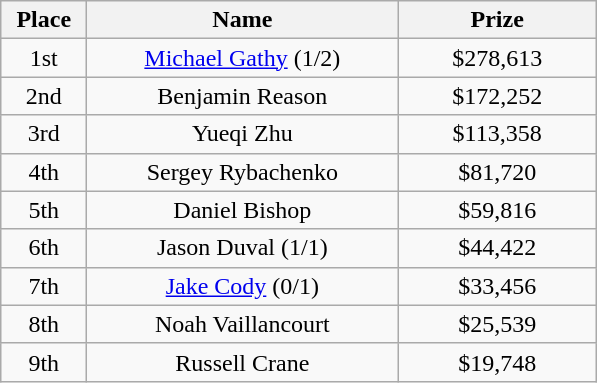<table class="wikitable">
<tr>
<th width="50">Place</th>
<th width="200">Name</th>
<th width="125">Prize</th>
</tr>
<tr>
<td align = "center">1st</td>
<td align = "center"><a href='#'>Michael Gathy</a> (1/2)</td>
<td align = "center">$278,613</td>
</tr>
<tr>
<td align = "center">2nd</td>
<td align = "center">Benjamin Reason</td>
<td align = "center">$172,252</td>
</tr>
<tr>
<td align = "center">3rd</td>
<td align = "center">Yueqi Zhu</td>
<td align = "center">$113,358</td>
</tr>
<tr>
<td align = "center">4th</td>
<td align = "center">Sergey Rybachenko</td>
<td align = "center">$81,720</td>
</tr>
<tr>
<td align = "center">5th</td>
<td align = "center">Daniel Bishop</td>
<td align = "center">$59,816</td>
</tr>
<tr>
<td align = "center">6th</td>
<td align = "center">Jason Duval (1/1)</td>
<td align = "center">$44,422</td>
</tr>
<tr>
<td align = "center">7th</td>
<td align = "center"><a href='#'>Jake Cody</a> (0/1)</td>
<td align = "center">$33,456</td>
</tr>
<tr>
<td align = "center">8th</td>
<td align = "center">Noah Vaillancourt</td>
<td align = "center">$25,539</td>
</tr>
<tr>
<td align = "center">9th</td>
<td align = "center">Russell Crane</td>
<td align = "center">$19,748</td>
</tr>
</table>
